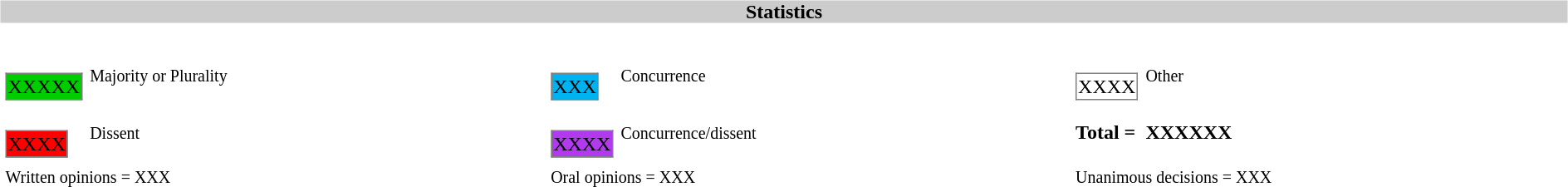<table width=100%>
<tr>
<td><br><table width=100% align=center cellpadding=0 cellspacing=0>
<tr>
<th bgcolor=#CCCCCC>Statistics</th>
</tr>
<tr>
<td><br><table width=100% cellpadding="2" cellspacing="2" border="0"width=25px>
<tr>
<td><br><table border="1" style="border-collapse:collapse;">
<tr>
<td align=center bgcolor=#00CD00 width=25px>XXXXX</td>
</tr>
</table>
</td>
<td><small>Majority or Plurality</small></td>
<td width=25px><br><table border="1" style="border-collapse:collapse;">
<tr>
<td align=center width=25px bgcolor=#00B2EE>XXX</td>
</tr>
</table>
</td>
<td><small>Concurrence</small></td>
<td width=25px><br><table border="1" style="border-collapse:collapse;">
<tr>
<td align=center width=25px bgcolor=white>XXXX</td>
</tr>
</table>
</td>
<td><small>Other</small></td>
</tr>
<tr>
<td width=25px><br><table border="1" style="border-collapse:collapse;">
<tr>
<td align=center width=25px bgcolor=red>XXXX</td>
</tr>
</table>
</td>
<td><small>Dissent</small></td>
<td width=25px><br><table border="1" style="border-collapse:collapse;">
<tr>
<td align=center width=25px bgcolor=#B23AEE>XXXX</td>
</tr>
</table>
</td>
<td><small>Concurrence/dissent</small></td>
<td white-space: nowrap><strong>Total = </strong></td>
<td><strong>XXXXXX</strong></td>
</tr>
<tr>
<td colspan=2><small>Written opinions = XXX</small></td>
<td colspan=2><small>Oral opinions = XXX</small></td>
<td colspan=2><small> Unanimous decisions = XXX</small></td>
</tr>
</table>
</td>
</tr>
</table>
</td>
</tr>
</table>
